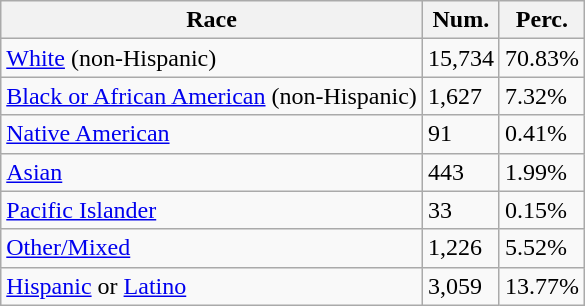<table class="wikitable">
<tr>
<th>Race</th>
<th>Num.</th>
<th>Perc.</th>
</tr>
<tr>
<td><a href='#'>White</a> (non-Hispanic)</td>
<td>15,734</td>
<td>70.83%</td>
</tr>
<tr>
<td><a href='#'>Black or African American</a> (non-Hispanic)</td>
<td>1,627</td>
<td>7.32%</td>
</tr>
<tr>
<td><a href='#'>Native American</a></td>
<td>91</td>
<td>0.41%</td>
</tr>
<tr>
<td><a href='#'>Asian</a></td>
<td>443</td>
<td>1.99%</td>
</tr>
<tr>
<td><a href='#'>Pacific Islander</a></td>
<td>33</td>
<td>0.15%</td>
</tr>
<tr>
<td><a href='#'>Other/Mixed</a></td>
<td>1,226</td>
<td>5.52%</td>
</tr>
<tr>
<td><a href='#'>Hispanic</a> or <a href='#'>Latino</a></td>
<td>3,059</td>
<td>13.77%</td>
</tr>
</table>
